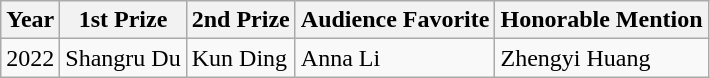<table class="wikitable">
<tr>
<th>Year</th>
<th>1st Prize</th>
<th>2nd Prize</th>
<th>Audience Favorite</th>
<th>Honorable Mention</th>
</tr>
<tr>
<td>2022</td>
<td> Shangru Du</td>
<td> Kun Ding</td>
<td> Anna Li</td>
<td> Zhengyi Huang</td>
</tr>
</table>
